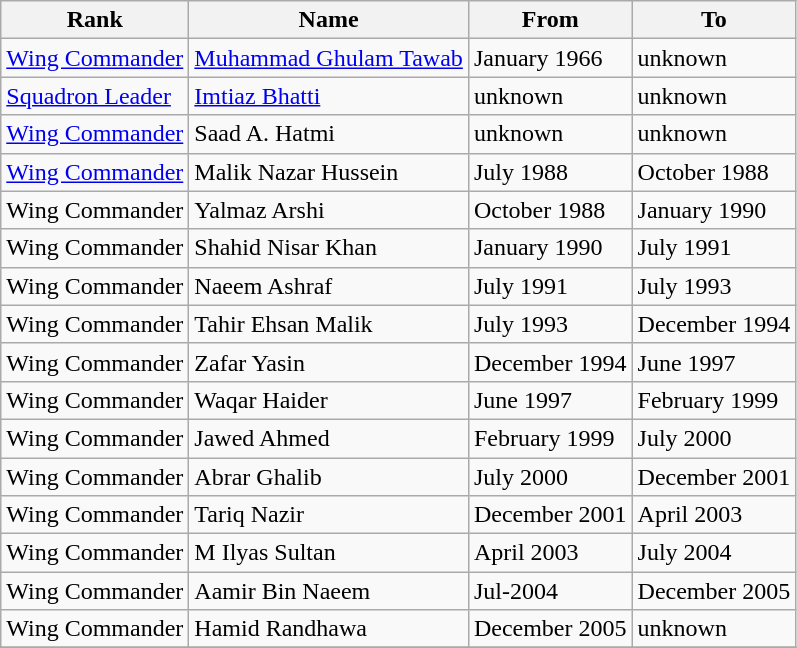<table class="wikitable">
<tr>
<th>Rank</th>
<th>Name</th>
<th>From</th>
<th>To</th>
</tr>
<tr>
<td><a href='#'>Wing Commander</a></td>
<td><a href='#'>Muhammad Ghulam Tawab</a></td>
<td>January 1966</td>
<td>unknown</td>
</tr>
<tr>
<td><a href='#'>Squadron Leader</a></td>
<td><a href='#'>Imtiaz Bhatti</a></td>
<td>unknown</td>
<td>unknown</td>
</tr>
<tr>
<td><a href='#'>Wing Commander</a></td>
<td>Saad A. Hatmi</td>
<td>unknown</td>
<td>unknown</td>
</tr>
<tr>
<td><a href='#'>Wing Commander</a></td>
<td>Malik Nazar Hussein</td>
<td>July 1988</td>
<td>October 1988</td>
</tr>
<tr>
<td>Wing Commander</td>
<td>Yalmaz Arshi</td>
<td>October 1988</td>
<td>January 1990</td>
</tr>
<tr>
<td>Wing Commander</td>
<td>Shahid Nisar Khan</td>
<td>January 1990</td>
<td>July 1991</td>
</tr>
<tr>
<td>Wing Commander</td>
<td>Naeem Ashraf</td>
<td>July 1991</td>
<td>July 1993</td>
</tr>
<tr>
<td>Wing Commander</td>
<td>Tahir Ehsan Malik</td>
<td>July 1993</td>
<td>December 1994</td>
</tr>
<tr>
<td>Wing Commander</td>
<td>Zafar Yasin</td>
<td>December 1994</td>
<td>June 1997</td>
</tr>
<tr>
<td>Wing Commander</td>
<td>Waqar Haider</td>
<td>June 1997</td>
<td>February 1999</td>
</tr>
<tr>
<td>Wing Commander</td>
<td>Jawed Ahmed</td>
<td>February 1999</td>
<td>July 2000</td>
</tr>
<tr>
<td>Wing Commander</td>
<td>Abrar Ghalib</td>
<td>July 2000</td>
<td>December 2001</td>
</tr>
<tr>
<td>Wing Commander</td>
<td>Tariq Nazir</td>
<td>December 2001</td>
<td>April 2003</td>
</tr>
<tr>
<td>Wing Commander</td>
<td>M Ilyas Sultan</td>
<td>April 2003</td>
<td>July 2004</td>
</tr>
<tr>
<td>Wing Commander</td>
<td>Aamir Bin Naeem</td>
<td>Jul-2004</td>
<td>December 2005</td>
</tr>
<tr>
<td>Wing Commander</td>
<td>Hamid Randhawa</td>
<td>December 2005</td>
<td>unknown</td>
</tr>
<tr>
</tr>
</table>
